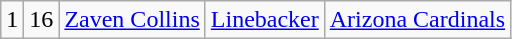<table class="wikitable" style="text-align:center">
<tr>
<td>1</td>
<td>16</td>
<td><a href='#'>Zaven Collins</a></td>
<td><a href='#'>Linebacker</a></td>
<td><a href='#'>Arizona Cardinals</a></td>
</tr>
</table>
